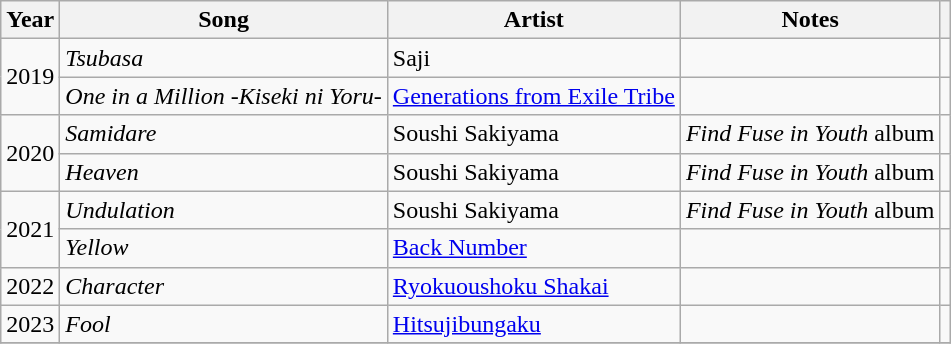<table class="wikitable plainrowheaders sortable">
<tr>
<th>Year</th>
<th>Song</th>
<th>Artist</th>
<th>Notes</th>
<th class="unsortable"></th>
</tr>
<tr>
<td rowspan="2">2019</td>
<td><em>Tsubasa</em></td>
<td>Saji</td>
<td></td>
<td></td>
</tr>
<tr>
<td><em>One in a Million -Kiseki ni Yoru-</em></td>
<td><a href='#'>Generations from Exile Tribe</a></td>
<td></td>
<td></td>
</tr>
<tr>
<td rowspan="2">2020</td>
<td><em>Samidare</em></td>
<td>Soushi Sakiyama</td>
<td><em>Find Fuse in Youth</em> album</td>
<td></td>
</tr>
<tr>
<td><em>Heaven</em></td>
<td>Soushi Sakiyama</td>
<td><em>Find Fuse in Youth</em> album</td>
<td></td>
</tr>
<tr>
<td rowspan="2">2021</td>
<td><em>Undulation</em></td>
<td>Soushi Sakiyama</td>
<td><em>Find Fuse in Youth</em> album</td>
<td></td>
</tr>
<tr>
<td><em>Yellow</em></td>
<td><a href='#'>Back Number</a></td>
<td></td>
<td></td>
</tr>
<tr>
<td>2022</td>
<td><em>Character</em></td>
<td><a href='#'>Ryokuoushoku Shakai</a></td>
<td></td>
<td></td>
</tr>
<tr>
<td>2023</td>
<td><em>Fool</em></td>
<td><a href='#'>Hitsujibungaku</a></td>
<td></td>
<td></td>
</tr>
<tr>
</tr>
</table>
